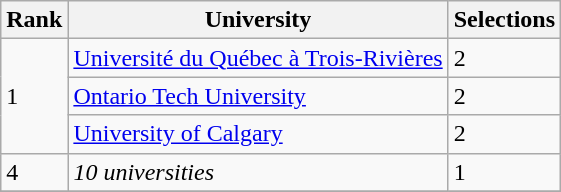<table class="wikitable">
<tr>
<th>Rank</th>
<th>University</th>
<th>Selections</th>
</tr>
<tr>
<td rowspan="3">1</td>
<td><a href='#'>Université du Québec à Trois-Rivières</a></td>
<td>2</td>
</tr>
<tr>
<td><a href='#'>Ontario Tech University</a></td>
<td>2</td>
</tr>
<tr>
<td><a href='#'>University of Calgary</a></td>
<td>2</td>
</tr>
<tr>
<td>4</td>
<td><em>10 universities</em></td>
<td>1</td>
</tr>
<tr>
</tr>
</table>
